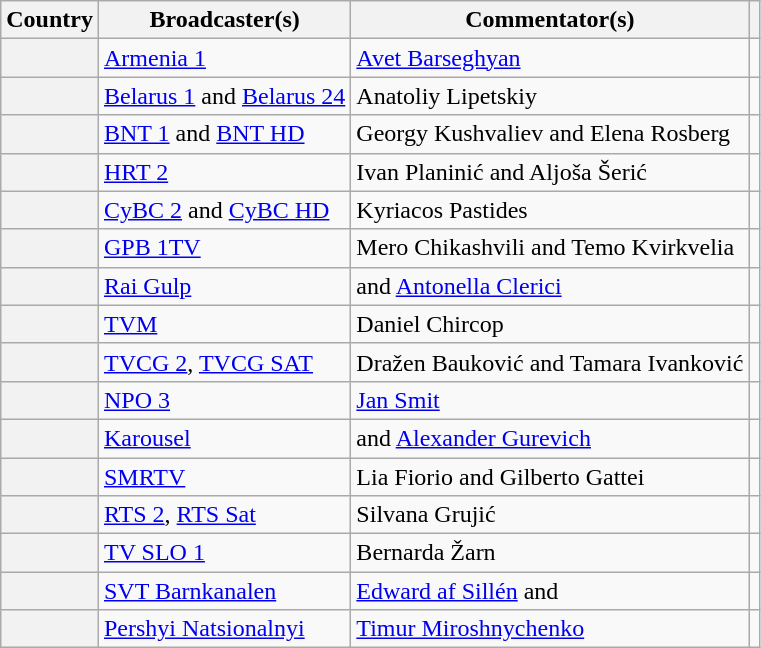<table class="wikitable plainrowheaders">
<tr>
<th scope="col">Country</th>
<th scope="col">Broadcaster(s)</th>
<th scope="col">Commentator(s)</th>
<th scope="col"></th>
</tr>
<tr>
<th scope="row"></th>
<td><a href='#'>Armenia 1</a></td>
<td><a href='#'>Avet Barseghyan</a></td>
<td></td>
</tr>
<tr>
<th scope="row"></th>
<td><a href='#'>Belarus 1</a> and <a href='#'>Belarus 24</a></td>
<td>Anatoliy Lipetskiy</td>
<td></td>
</tr>
<tr>
<th scope="row"></th>
<td><a href='#'>BNT 1</a> and <a href='#'>BNT HD</a></td>
<td>Georgy Kushvaliev and Elena Rosberg</td>
<td></td>
</tr>
<tr>
<th scope="row"></th>
<td><a href='#'>HRT 2</a></td>
<td>Ivan Planinić and Aljoša Šerić</td>
<td></td>
</tr>
<tr>
<th scope="row"></th>
<td><a href='#'>CyBC 2</a> and <a href='#'>CyBC HD</a></td>
<td>Kyriacos Pastides</td>
<td></td>
</tr>
<tr>
<th scope="row"></th>
<td><a href='#'>GPB 1TV</a></td>
<td>Mero Chikashvili and Temo Kvirkvelia</td>
<td></td>
</tr>
<tr>
<th scope="row"></th>
<td><a href='#'>Rai Gulp</a></td>
<td> and <a href='#'>Antonella Clerici</a></td>
<td></td>
</tr>
<tr>
<th scope="row"></th>
<td><a href='#'>TVM</a></td>
<td>Daniel Chircop</td>
<td></td>
</tr>
<tr>
<th scope="row"></th>
<td><a href='#'>TVCG 2</a>, <a href='#'>TVCG SAT</a></td>
<td>Dražen Bauković and Tamara Ivanković</td>
<td></td>
</tr>
<tr>
<th scope="row"></th>
<td><a href='#'>NPO 3</a></td>
<td><a href='#'>Jan Smit</a></td>
<td></td>
</tr>
<tr>
<th scope="row"></th>
<td><a href='#'>Karousel</a></td>
<td> and <a href='#'>Alexander Gurevich</a></td>
<td></td>
</tr>
<tr>
<th scope="row"></th>
<td><a href='#'>SMRTV</a></td>
<td>Lia Fiorio and Gilberto Gattei</td>
<td></td>
</tr>
<tr>
<th scope="row"></th>
<td><a href='#'>RTS 2</a>, <a href='#'>RTS Sat</a></td>
<td>Silvana Grujić</td>
<td></td>
</tr>
<tr>
<th scope="row"></th>
<td><a href='#'>TV SLO 1</a></td>
<td>Bernarda Žarn</td>
<td></td>
</tr>
<tr>
<th scope="row"></th>
<td><a href='#'>SVT Barnkanalen</a></td>
<td><a href='#'>Edward af Sillén</a> and </td>
<td></td>
</tr>
<tr>
<th scope="row"></th>
<td><a href='#'>Pershyi Natsionalnyi</a></td>
<td><a href='#'>Timur Miroshnychenko</a></td>
<td></td>
</tr>
</table>
